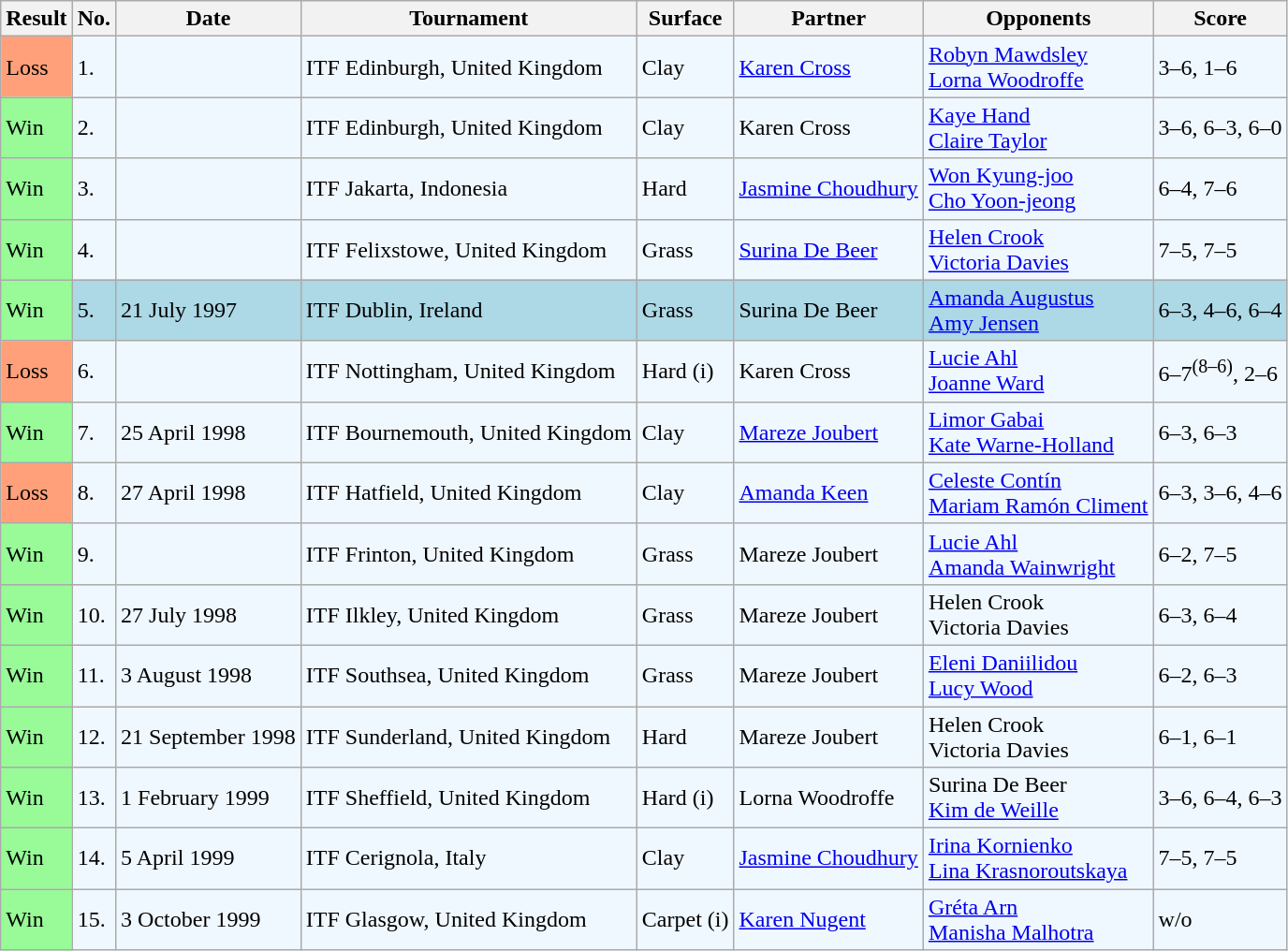<table class="sortable wikitable">
<tr>
<th>Result</th>
<th>No.</th>
<th>Date</th>
<th>Tournament</th>
<th>Surface</th>
<th>Partner</th>
<th>Opponents</th>
<th class="unsortable">Score</th>
</tr>
<tr style="background:#f0f8ff;">
<td style="background:#ffa07a;">Loss</td>
<td>1.</td>
<td></td>
<td>ITF Edinburgh, United Kingdom</td>
<td>Clay</td>
<td> <a href='#'>Karen Cross</a></td>
<td> <a href='#'>Robyn Mawdsley</a> <br>  <a href='#'>Lorna Woodroffe</a></td>
<td>3–6, 1–6</td>
</tr>
<tr style="background:#f0f8ff;">
<td style="background:#98fb98;">Win</td>
<td>2.</td>
<td></td>
<td>ITF Edinburgh, United Kingdom</td>
<td>Clay</td>
<td> Karen Cross</td>
<td> <a href='#'>Kaye Hand</a> <br>  <a href='#'>Claire Taylor</a></td>
<td>3–6, 6–3, 6–0</td>
</tr>
<tr style="background:#f0f8ff;">
<td style="background:#98fb98;">Win</td>
<td>3.</td>
<td></td>
<td>ITF Jakarta, Indonesia</td>
<td>Hard</td>
<td> <a href='#'>Jasmine Choudhury</a></td>
<td> <a href='#'>Won Kyung-joo</a> <br>  <a href='#'>Cho Yoon-jeong</a></td>
<td>6–4, 7–6</td>
</tr>
<tr style="background:#f0f8ff;">
<td style="background:#98fb98;">Win</td>
<td>4.</td>
<td></td>
<td>ITF Felixstowe, United Kingdom</td>
<td>Grass</td>
<td> <a href='#'>Surina De Beer</a></td>
<td> <a href='#'>Helen Crook</a> <br>  <a href='#'>Victoria Davies</a></td>
<td>7–5, 7–5</td>
</tr>
<tr style="background:lightblue;">
<td style="background:#98fb98;">Win</td>
<td>5.</td>
<td>21 July 1997</td>
<td>ITF Dublin, Ireland</td>
<td>Grass</td>
<td> Surina De Beer</td>
<td> <a href='#'>Amanda Augustus</a> <br>  <a href='#'>Amy Jensen</a></td>
<td>6–3, 4–6, 6–4</td>
</tr>
<tr bgcolor=#f0f8ff>
<td style="background:#ffa07a;">Loss</td>
<td>6.</td>
<td></td>
<td>ITF Nottingham, United Kingdom</td>
<td>Hard (i)</td>
<td> Karen Cross</td>
<td> <a href='#'>Lucie Ahl</a> <br>  <a href='#'>Joanne Ward</a></td>
<td>6–7<sup>(8–6)</sup>, 2–6</td>
</tr>
<tr bgcolor="#f0f8ff">
<td style="background:#98fb98;">Win</td>
<td>7.</td>
<td>25 April 1998</td>
<td>ITF Bournemouth, United Kingdom</td>
<td>Clay</td>
<td> <a href='#'>Mareze Joubert</a></td>
<td> <a href='#'>Limor Gabai</a> <br>  <a href='#'>Kate Warne-Holland</a></td>
<td>6–3, 6–3</td>
</tr>
<tr bgcolor="#f0f8ff">
<td style="background:#ffa07a;">Loss</td>
<td>8.</td>
<td>27 April 1998</td>
<td>ITF Hatfield, United Kingdom</td>
<td>Clay</td>
<td> <a href='#'>Amanda Keen</a></td>
<td> <a href='#'>Celeste Contín</a> <br>  <a href='#'>Mariam Ramón Climent</a></td>
<td>6–3, 3–6, 4–6</td>
</tr>
<tr bgcolor=f0f8ff>
<td style="background:#98fb98;">Win</td>
<td>9.</td>
<td></td>
<td>ITF Frinton, United Kingdom</td>
<td>Grass</td>
<td> Mareze Joubert</td>
<td> <a href='#'>Lucie Ahl</a> <br>  <a href='#'>Amanda Wainwright</a></td>
<td>6–2, 7–5</td>
</tr>
<tr bgcolor=f0f8ff>
<td style="background:#98fb98;">Win</td>
<td>10.</td>
<td>27 July 1998</td>
<td>ITF Ilkley, United Kingdom</td>
<td>Grass</td>
<td> Mareze Joubert</td>
<td> Helen Crook <br>  Victoria Davies</td>
<td>6–3, 6–4</td>
</tr>
<tr bgcolor="#f0f8ff">
<td style="background:#98fb98;">Win</td>
<td>11.</td>
<td>3 August 1998</td>
<td>ITF Southsea, United Kingdom</td>
<td>Grass</td>
<td> Mareze Joubert</td>
<td> <a href='#'>Eleni Daniilidou</a> <br>  <a href='#'>Lucy Wood</a></td>
<td>6–2, 6–3</td>
</tr>
<tr bgcolor=f0f8ff>
<td style="background:#98fb98;">Win</td>
<td>12.</td>
<td>21 September 1998</td>
<td>ITF Sunderland, United Kingdom</td>
<td>Hard</td>
<td> Mareze Joubert</td>
<td> Helen Crook <br>  Victoria Davies</td>
<td>6–1, 6–1</td>
</tr>
<tr bgcolor="#f0f8ff">
<td style="background:#98fb98;">Win</td>
<td>13.</td>
<td>1 February 1999</td>
<td>ITF Sheffield, United Kingdom</td>
<td>Hard (i)</td>
<td> Lorna Woodroffe</td>
<td> Surina De Beer <br>  <a href='#'>Kim de Weille</a></td>
<td>3–6, 6–4, 6–3</td>
</tr>
<tr style="background:#f0f8ff;">
<td style="background:#98fb98;">Win</td>
<td>14.</td>
<td>5 April 1999</td>
<td>ITF Cerignola, Italy</td>
<td>Clay</td>
<td> <a href='#'>Jasmine Choudhury</a></td>
<td> <a href='#'>Irina Kornienko</a> <br>  <a href='#'>Lina Krasnoroutskaya</a></td>
<td>7–5, 7–5</td>
</tr>
<tr bgcolor="#f0f8ff">
<td style="background:#98fb98;">Win</td>
<td>15.</td>
<td>3 October 1999</td>
<td>ITF Glasgow, United Kingdom</td>
<td>Carpet (i)</td>
<td> <a href='#'>Karen Nugent</a></td>
<td> <a href='#'>Gréta Arn</a> <br>  <a href='#'>Manisha Malhotra</a></td>
<td>w/o</td>
</tr>
</table>
